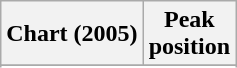<table class="wikitable">
<tr>
<th align="left">Chart (2005)</th>
<th align="center">Peak<br>position</th>
</tr>
<tr>
</tr>
<tr>
</tr>
<tr>
</tr>
</table>
